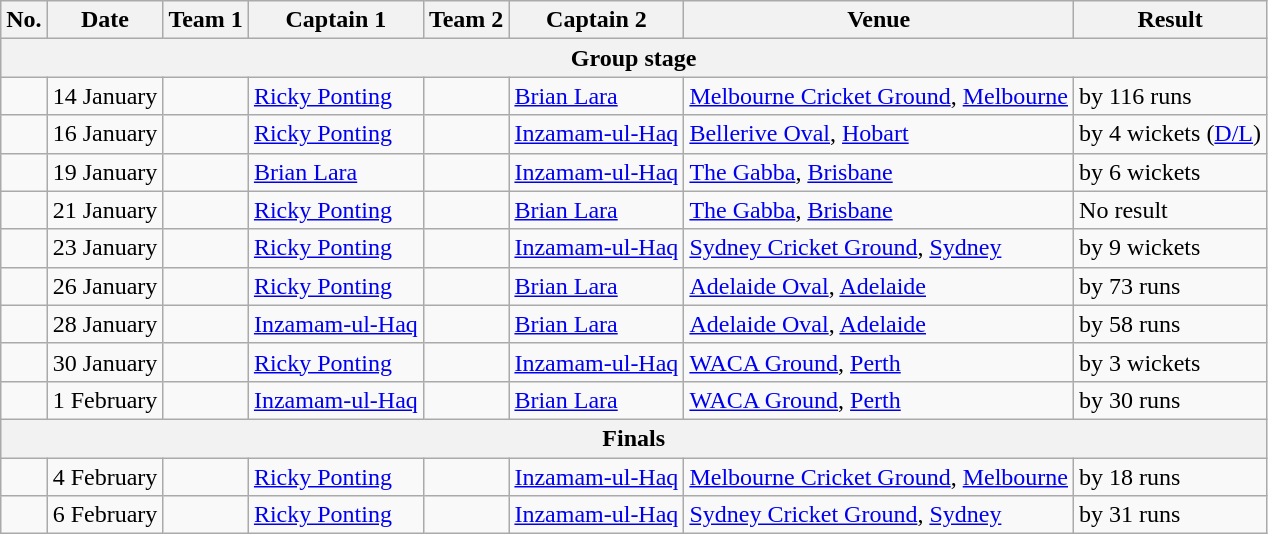<table class="wikitable">
<tr>
<th>No.</th>
<th>Date</th>
<th>Team 1</th>
<th>Captain 1</th>
<th>Team 2</th>
<th>Captain 2</th>
<th>Venue</th>
<th>Result</th>
</tr>
<tr>
<th colspan="8">Group stage</th>
</tr>
<tr>
<td></td>
<td>14 January</td>
<td></td>
<td><a href='#'>Ricky Ponting</a></td>
<td></td>
<td><a href='#'>Brian Lara</a></td>
<td><a href='#'>Melbourne Cricket Ground</a>, <a href='#'>Melbourne</a></td>
<td> by 116 runs</td>
</tr>
<tr>
<td></td>
<td>16 January</td>
<td></td>
<td><a href='#'>Ricky Ponting</a></td>
<td></td>
<td><a href='#'>Inzamam-ul-Haq</a></td>
<td><a href='#'>Bellerive Oval</a>, <a href='#'>Hobart</a></td>
<td> by 4 wickets (<a href='#'>D/L</a>)</td>
</tr>
<tr>
<td></td>
<td>19 January</td>
<td></td>
<td><a href='#'>Brian Lara</a></td>
<td></td>
<td><a href='#'>Inzamam-ul-Haq</a></td>
<td><a href='#'>The Gabba</a>, <a href='#'>Brisbane</a></td>
<td> by 6 wickets</td>
</tr>
<tr>
<td></td>
<td>21 January</td>
<td></td>
<td><a href='#'>Ricky Ponting</a></td>
<td></td>
<td><a href='#'>Brian Lara</a></td>
<td><a href='#'>The Gabba</a>, <a href='#'>Brisbane</a></td>
<td>No result</td>
</tr>
<tr>
<td></td>
<td>23 January</td>
<td></td>
<td><a href='#'>Ricky Ponting</a></td>
<td></td>
<td><a href='#'>Inzamam-ul-Haq</a></td>
<td><a href='#'>Sydney Cricket Ground</a>, <a href='#'>Sydney</a></td>
<td> by 9 wickets</td>
</tr>
<tr>
<td></td>
<td>26 January</td>
<td></td>
<td><a href='#'>Ricky Ponting</a></td>
<td></td>
<td><a href='#'>Brian Lara</a></td>
<td><a href='#'>Adelaide Oval</a>, <a href='#'>Adelaide</a></td>
<td> by 73 runs</td>
</tr>
<tr>
<td></td>
<td>28 January</td>
<td></td>
<td><a href='#'>Inzamam-ul-Haq</a></td>
<td></td>
<td><a href='#'>Brian Lara</a></td>
<td><a href='#'>Adelaide Oval</a>, <a href='#'>Adelaide</a></td>
<td> by 58 runs</td>
</tr>
<tr>
<td></td>
<td>30 January</td>
<td></td>
<td><a href='#'>Ricky Ponting</a></td>
<td></td>
<td><a href='#'>Inzamam-ul-Haq</a></td>
<td><a href='#'>WACA Ground</a>, <a href='#'>Perth</a></td>
<td> by 3 wickets</td>
</tr>
<tr>
<td></td>
<td>1 February</td>
<td></td>
<td><a href='#'>Inzamam-ul-Haq</a></td>
<td></td>
<td><a href='#'>Brian Lara</a></td>
<td><a href='#'>WACA Ground</a>, <a href='#'>Perth</a></td>
<td> by 30 runs</td>
</tr>
<tr>
<th colspan="8">Finals</th>
</tr>
<tr>
<td></td>
<td>4 February</td>
<td></td>
<td><a href='#'>Ricky Ponting</a></td>
<td></td>
<td><a href='#'>Inzamam-ul-Haq</a></td>
<td><a href='#'>Melbourne Cricket Ground</a>, <a href='#'>Melbourne</a></td>
<td> by 18 runs</td>
</tr>
<tr>
<td></td>
<td>6 February</td>
<td></td>
<td><a href='#'>Ricky Ponting</a></td>
<td></td>
<td><a href='#'>Inzamam-ul-Haq</a></td>
<td><a href='#'>Sydney Cricket Ground</a>, <a href='#'>Sydney</a></td>
<td> by 31 runs</td>
</tr>
</table>
